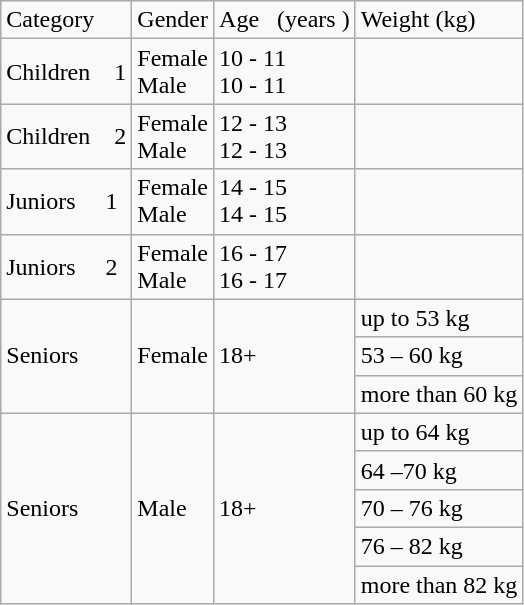<table class="wikitable">
<tr>
<td>Category</td>
<td>Gender</td>
<td>Age   (years )</td>
<td>Weight  (kg)</td>
</tr>
<tr>
<td>Children    1</td>
<td>Female<br>Male   </td>
<td>10 - 11<br>10 - 11</td>
<td></td>
</tr>
<tr>
<td>Children    2</td>
<td>Female<br>Male   </td>
<td>12 - 13<br>12 - 13</td>
<td></td>
</tr>
<tr>
<td>Juniors     1</td>
<td>Female<br>Male   </td>
<td>14 - 15<br>14 - 15</td>
<td></td>
</tr>
<tr>
<td>Juniors     2</td>
<td>Female<br>Male   </td>
<td>16 - 17<br>16 - 17</td>
<td></td>
</tr>
<tr>
<td rowspan="3">Seniors</td>
<td rowspan="3">Female</td>
<td rowspan="3">18+</td>
<td>up to 53 kg</td>
</tr>
<tr>
<td>53 – 60 kg</td>
</tr>
<tr>
<td>more than 60 kg</td>
</tr>
<tr>
<td rowspan="5">Seniors</td>
<td rowspan="5">Male</td>
<td rowspan="5">18+</td>
<td>up to 64 kg</td>
</tr>
<tr>
<td>64 –70 kg</td>
</tr>
<tr>
<td>70 – 76 kg</td>
</tr>
<tr>
<td>76 – 82 kg</td>
</tr>
<tr>
<td>more than 82 kg</td>
</tr>
</table>
